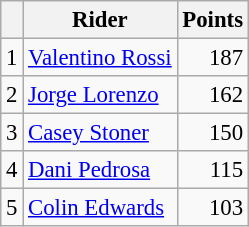<table class="wikitable" style="font-size: 95%;">
<tr>
<th></th>
<th>Rider</th>
<th>Points</th>
</tr>
<tr>
<td align=center>1</td>
<td> <a href='#'>Valentino Rossi</a></td>
<td align=right>187</td>
</tr>
<tr>
<td align=center>2</td>
<td> <a href='#'>Jorge Lorenzo</a></td>
<td align=right>162</td>
</tr>
<tr>
<td align=center>3</td>
<td> <a href='#'>Casey Stoner</a></td>
<td align=right>150</td>
</tr>
<tr>
<td align=center>4</td>
<td> <a href='#'>Dani Pedrosa</a></td>
<td align=right>115</td>
</tr>
<tr>
<td align=center>5</td>
<td> <a href='#'>Colin Edwards</a></td>
<td align=right>103</td>
</tr>
</table>
